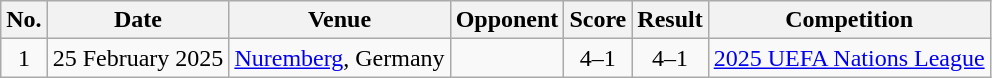<table class="wikitable sortable">
<tr>
<th scope="col">No.</th>
<th scope="col">Date</th>
<th scope="col">Venue</th>
<th scope="col">Opponent</th>
<th scope="col">Score</th>
<th scope="col">Result</th>
<th scope="col">Competition</th>
</tr>
<tr>
<td align="center">1</td>
<td>25 February 2025</td>
<td><a href='#'>Nuremberg</a>, Germany</td>
<td></td>
<td align="center">4–1</td>
<td align="center">4–1</td>
<td><a href='#'>2025 UEFA Nations League</a></td>
</tr>
</table>
